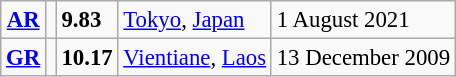<table class="wikitable" style="font-size:95%; position:relative;">
<tr>
<td align=center><strong><a href='#'>AR</a></strong></td>
<td></td>
<td><strong>9.83</strong></td>
<td><a href='#'>Tokyo</a>, <a href='#'>Japan</a></td>
<td>1 August 2021</td>
</tr>
<tr>
<td align=center><strong><a href='#'>GR</a></strong></td>
<td></td>
<td><strong>10.17</strong></td>
<td><a href='#'>Vientiane</a>, <a href='#'>Laos</a></td>
<td>13 December 2009</td>
</tr>
</table>
